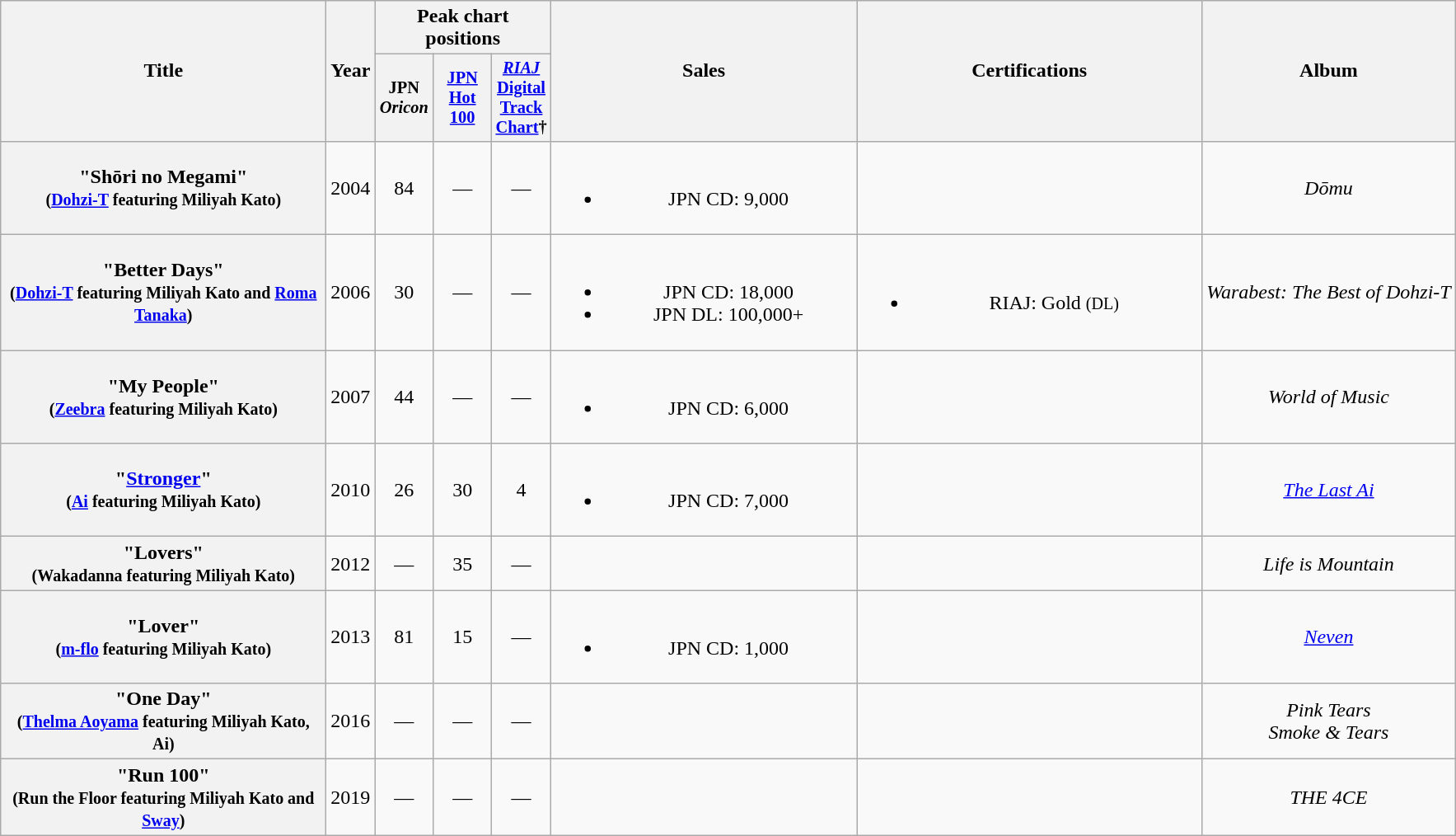<table class="wikitable plainrowheaders" style="text-align:center;">
<tr>
<th scope="col" rowspan="2" style="width:16em;">Title</th>
<th scope="col" rowspan="2">Year</th>
<th scope="col" colspan="3">Peak chart positions</th>
<th scope="col" rowspan="2" style="width:15em;">Sales</th>
<th scope="col" rowspan="2" style="width:17em;">Certifications</th>
<th scope="col" rowspan="2">Album</th>
</tr>
<tr>
<th style="width:3em;font-size:85%">JPN <em>Oricon</em><br></th>
<th style="width:3em;font-size:85%"><a href='#'>JPN Hot 100</a><br></th>
<th style="width:3em;font-size:85%"><a href='#'><em>RIAJ</em> Digital Track Chart</a>†<br></th>
</tr>
<tr>
<th scope="row">"Shōri no Megami"<br><small>(<a href='#'>Dohzi-T</a> featuring Miliyah Kato)</small></th>
<td>2004</td>
<td>84</td>
<td>—</td>
<td>—</td>
<td><br><ul><li>JPN CD: 9,000</li></ul></td>
<td></td>
<td><em>Dōmu</em></td>
</tr>
<tr>
<th scope="row">"Better Days"<br><small>(<a href='#'>Dohzi-T</a> featuring Miliyah Kato and <a href='#'>Roma Tanaka</a>)</small></th>
<td>2006</td>
<td>30</td>
<td>—</td>
<td>—</td>
<td><br><ul><li>JPN CD: 18,000</li><li>JPN DL: 100,000+</li></ul></td>
<td><br><ul><li>RIAJ: Gold <small>(DL)</small></li></ul></td>
<td><em>Warabest: The Best of Dohzi-T</em></td>
</tr>
<tr>
<th scope="row">"My People"<br><small>(<a href='#'>Zeebra</a> featuring Miliyah Kato)</small></th>
<td>2007</td>
<td>44</td>
<td>—</td>
<td>—</td>
<td><br><ul><li>JPN CD: 6,000</li></ul></td>
<td></td>
<td><em>World of Music</em></td>
</tr>
<tr>
<th scope="row">"<a href='#'>Stronger</a>"<br><small>(<a href='#'>Ai</a> featuring Miliyah Kato)</small></th>
<td>2010</td>
<td>26</td>
<td>30</td>
<td>4</td>
<td><br><ul><li>JPN CD: 7,000</li></ul></td>
<td></td>
<td><em><a href='#'>The Last Ai</a></em></td>
</tr>
<tr>
<th scope="row">"Lovers"<br><small>(Wakadanna featuring Miliyah Kato)</small></th>
<td>2012</td>
<td>—</td>
<td>35</td>
<td>—</td>
<td></td>
<td></td>
<td><em>Life is Mountain</em></td>
</tr>
<tr>
<th scope="row">"Lover"<br><small>(<a href='#'>m-flo</a> featuring Miliyah Kato)</small></th>
<td>2013</td>
<td>81</td>
<td>15</td>
<td>—</td>
<td><br><ul><li>JPN CD: 1,000</li></ul></td>
<td></td>
<td><em><a href='#'>Neven</a></em></td>
</tr>
<tr>
<th scope="row">"One Day"<br><small>(<a href='#'>Thelma Aoyama</a> featuring Miliyah Kato, Ai)</small></th>
<td>2016</td>
<td>—</td>
<td>—</td>
<td>—</td>
<td></td>
<td></td>
<td><em>Pink Tears</em><br><em>Smoke & Tears</em></td>
</tr>
<tr>
<th scope="row">"Run 100"<br><small>(Run the Floor featuring Miliyah Kato and <a href='#'>Sway</a>)</small></th>
<td>2019</td>
<td>—</td>
<td>—</td>
<td>—</td>
<td></td>
<td></td>
<td><em>THE 4CE</em></td>
</tr>
</table>
